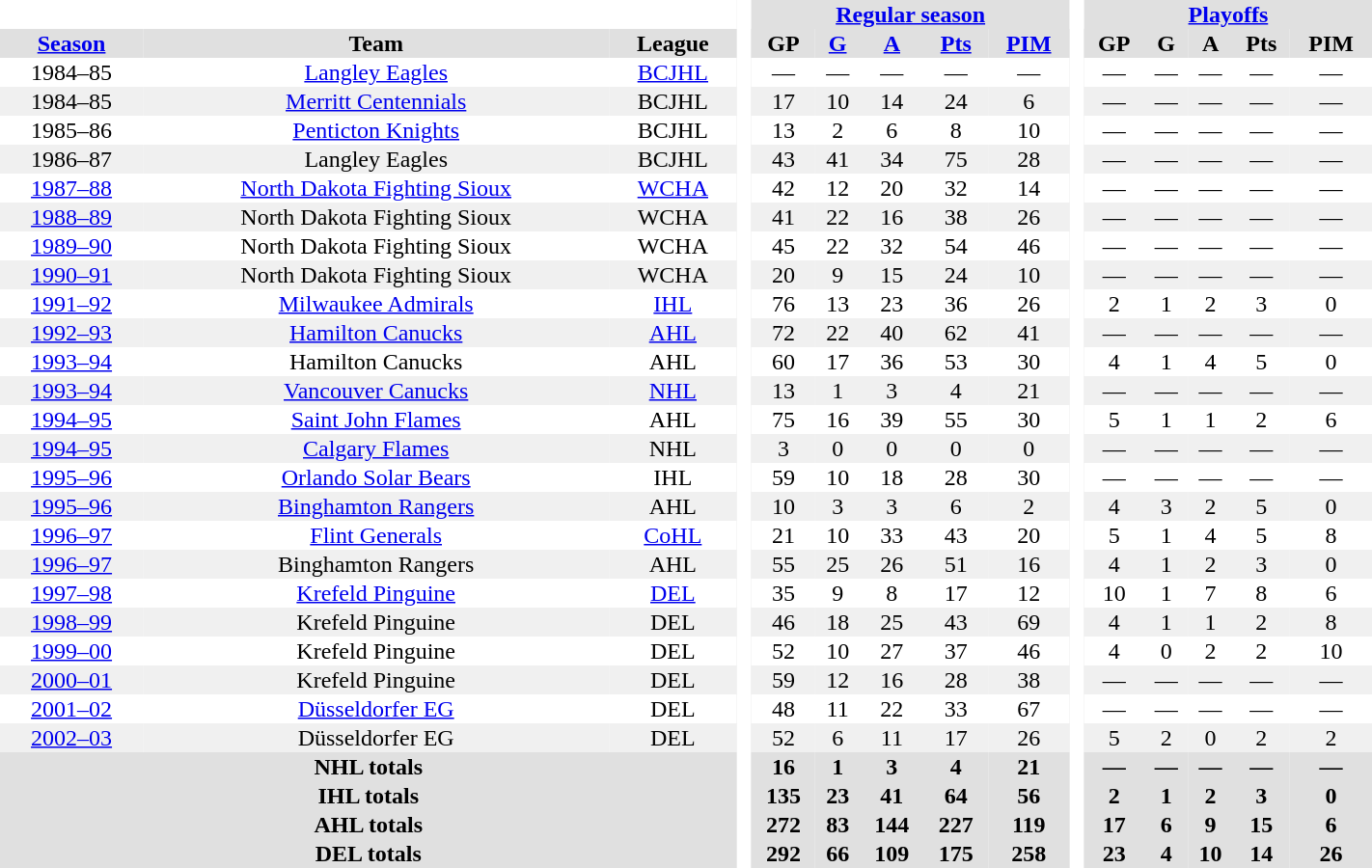<table BORDER="0" CELLPADDING="1" CELLSPACING="0" width="75%" style="text-align:center">
<tr bgcolor="#e0e0e0">
<th colspan="3" bgcolor="#ffffff"> </th>
<th rowspan="99" bgcolor="#ffffff"> </th>
<th colspan="5"><a href='#'>Regular season</a></th>
<th rowspan="99" bgcolor="#ffffff"> </th>
<th colspan="5"><a href='#'>Playoffs</a></th>
</tr>
<tr bgcolor="#e0e0e0">
<th><a href='#'>Season</a></th>
<th>Team</th>
<th>League</th>
<th>GP</th>
<th><a href='#'>G</a></th>
<th><a href='#'>A</a></th>
<th><a href='#'>Pts</a></th>
<th><a href='#'>PIM</a></th>
<th>GP</th>
<th>G</th>
<th>A</th>
<th>Pts</th>
<th>PIM</th>
</tr>
<tr>
<td>1984–85</td>
<td><a href='#'>Langley Eagles</a></td>
<td><a href='#'>BCJHL</a></td>
<td>—</td>
<td>—</td>
<td>—</td>
<td>—</td>
<td>—</td>
<td>—</td>
<td>—</td>
<td>—</td>
<td>—</td>
<td>—</td>
</tr>
<tr bgcolor="#f0f0f0">
<td>1984–85</td>
<td><a href='#'>Merritt Centennials</a></td>
<td>BCJHL</td>
<td>17</td>
<td>10</td>
<td>14</td>
<td>24</td>
<td>6</td>
<td>—</td>
<td>—</td>
<td>—</td>
<td>—</td>
<td>—</td>
</tr>
<tr>
<td>1985–86</td>
<td><a href='#'>Penticton Knights</a></td>
<td>BCJHL</td>
<td>13</td>
<td>2</td>
<td>6</td>
<td>8</td>
<td>10</td>
<td>—</td>
<td>—</td>
<td>—</td>
<td>—</td>
<td>—</td>
</tr>
<tr bgcolor="#f0f0f0">
<td>1986–87</td>
<td>Langley Eagles</td>
<td>BCJHL</td>
<td>43</td>
<td>41</td>
<td>34</td>
<td>75</td>
<td>28</td>
<td>—</td>
<td>—</td>
<td>—</td>
<td>—</td>
<td>—</td>
</tr>
<tr>
<td><a href='#'>1987–88</a></td>
<td><a href='#'>North Dakota Fighting Sioux</a></td>
<td><a href='#'>WCHA</a></td>
<td>42</td>
<td>12</td>
<td>20</td>
<td>32</td>
<td>14</td>
<td>—</td>
<td>—</td>
<td>—</td>
<td>—</td>
<td>—</td>
</tr>
<tr bgcolor="#f0f0f0">
<td><a href='#'>1988–89</a></td>
<td>North Dakota Fighting Sioux</td>
<td>WCHA</td>
<td>41</td>
<td>22</td>
<td>16</td>
<td>38</td>
<td>26</td>
<td>—</td>
<td>—</td>
<td>—</td>
<td>—</td>
<td>—</td>
</tr>
<tr>
<td><a href='#'>1989–90</a></td>
<td>North Dakota Fighting Sioux</td>
<td>WCHA</td>
<td>45</td>
<td>22</td>
<td>32</td>
<td>54</td>
<td>46</td>
<td>—</td>
<td>—</td>
<td>—</td>
<td>—</td>
<td>—</td>
</tr>
<tr bgcolor="#f0f0f0">
<td><a href='#'>1990–91</a></td>
<td>North Dakota Fighting Sioux</td>
<td>WCHA</td>
<td>20</td>
<td>9</td>
<td>15</td>
<td>24</td>
<td>10</td>
<td>—</td>
<td>—</td>
<td>—</td>
<td>—</td>
<td>—</td>
</tr>
<tr>
<td><a href='#'>1991–92</a></td>
<td><a href='#'>Milwaukee Admirals</a></td>
<td><a href='#'>IHL</a></td>
<td>76</td>
<td>13</td>
<td>23</td>
<td>36</td>
<td>26</td>
<td>2</td>
<td>1</td>
<td>2</td>
<td>3</td>
<td>0</td>
</tr>
<tr bgcolor="#f0f0f0">
<td><a href='#'>1992–93</a></td>
<td><a href='#'>Hamilton Canucks</a></td>
<td><a href='#'>AHL</a></td>
<td>72</td>
<td>22</td>
<td>40</td>
<td>62</td>
<td>41</td>
<td>—</td>
<td>—</td>
<td>—</td>
<td>—</td>
<td>—</td>
</tr>
<tr>
<td><a href='#'>1993–94</a></td>
<td>Hamilton Canucks</td>
<td>AHL</td>
<td>60</td>
<td>17</td>
<td>36</td>
<td>53</td>
<td>30</td>
<td>4</td>
<td>1</td>
<td>4</td>
<td>5</td>
<td>0</td>
</tr>
<tr bgcolor="#f0f0f0">
<td><a href='#'>1993–94</a></td>
<td><a href='#'>Vancouver Canucks</a></td>
<td><a href='#'>NHL</a></td>
<td>13</td>
<td>1</td>
<td>3</td>
<td>4</td>
<td>21</td>
<td>—</td>
<td>—</td>
<td>—</td>
<td>—</td>
<td>—</td>
</tr>
<tr>
<td><a href='#'>1994–95</a></td>
<td><a href='#'>Saint John Flames</a></td>
<td>AHL</td>
<td>75</td>
<td>16</td>
<td>39</td>
<td>55</td>
<td>30</td>
<td>5</td>
<td>1</td>
<td>1</td>
<td>2</td>
<td>6</td>
</tr>
<tr bgcolor="#f0f0f0">
<td><a href='#'>1994–95</a></td>
<td><a href='#'>Calgary Flames</a></td>
<td>NHL</td>
<td>3</td>
<td>0</td>
<td>0</td>
<td>0</td>
<td>0</td>
<td>—</td>
<td>—</td>
<td>—</td>
<td>—</td>
<td>—</td>
</tr>
<tr>
<td><a href='#'>1995–96</a></td>
<td><a href='#'>Orlando Solar Bears</a></td>
<td>IHL</td>
<td>59</td>
<td>10</td>
<td>18</td>
<td>28</td>
<td>30</td>
<td>—</td>
<td>—</td>
<td>—</td>
<td>—</td>
<td>—</td>
</tr>
<tr bgcolor="#f0f0f0">
<td><a href='#'>1995–96</a></td>
<td><a href='#'>Binghamton Rangers</a></td>
<td>AHL</td>
<td>10</td>
<td>3</td>
<td>3</td>
<td>6</td>
<td>2</td>
<td>4</td>
<td>3</td>
<td>2</td>
<td>5</td>
<td>0</td>
</tr>
<tr>
<td><a href='#'>1996–97</a></td>
<td><a href='#'>Flint Generals</a></td>
<td><a href='#'>CoHL</a></td>
<td>21</td>
<td>10</td>
<td>33</td>
<td>43</td>
<td>20</td>
<td>5</td>
<td>1</td>
<td>4</td>
<td>5</td>
<td>8</td>
</tr>
<tr bgcolor="#f0f0f0">
<td><a href='#'>1996–97</a></td>
<td>Binghamton Rangers</td>
<td>AHL</td>
<td>55</td>
<td>25</td>
<td>26</td>
<td>51</td>
<td>16</td>
<td>4</td>
<td>1</td>
<td>2</td>
<td>3</td>
<td>0</td>
</tr>
<tr>
<td><a href='#'>1997–98</a></td>
<td><a href='#'>Krefeld Pinguine</a></td>
<td><a href='#'>DEL</a></td>
<td>35</td>
<td>9</td>
<td>8</td>
<td>17</td>
<td>12</td>
<td>10</td>
<td>1</td>
<td>7</td>
<td>8</td>
<td>6</td>
</tr>
<tr bgcolor="#f0f0f0">
<td><a href='#'>1998–99</a></td>
<td>Krefeld Pinguine</td>
<td>DEL</td>
<td>46</td>
<td>18</td>
<td>25</td>
<td>43</td>
<td>69</td>
<td>4</td>
<td>1</td>
<td>1</td>
<td>2</td>
<td>8</td>
</tr>
<tr>
<td><a href='#'>1999–00</a></td>
<td>Krefeld Pinguine</td>
<td>DEL</td>
<td>52</td>
<td>10</td>
<td>27</td>
<td>37</td>
<td>46</td>
<td>4</td>
<td>0</td>
<td>2</td>
<td>2</td>
<td>10</td>
</tr>
<tr bgcolor="#f0f0f0">
<td><a href='#'>2000–01</a></td>
<td>Krefeld Pinguine</td>
<td>DEL</td>
<td>59</td>
<td>12</td>
<td>16</td>
<td>28</td>
<td>38</td>
<td>—</td>
<td>—</td>
<td>—</td>
<td>—</td>
<td>—</td>
</tr>
<tr>
<td><a href='#'>2001–02</a></td>
<td><a href='#'>Düsseldorfer EG</a></td>
<td>DEL</td>
<td>48</td>
<td>11</td>
<td>22</td>
<td>33</td>
<td>67</td>
<td>—</td>
<td>—</td>
<td>—</td>
<td>—</td>
<td>—</td>
</tr>
<tr bgcolor="#f0f0f0">
<td><a href='#'>2002–03</a></td>
<td>Düsseldorfer EG</td>
<td>DEL</td>
<td>52</td>
<td>6</td>
<td>11</td>
<td>17</td>
<td>26</td>
<td>5</td>
<td>2</td>
<td>0</td>
<td>2</td>
<td>2</td>
</tr>
<tr bgcolor="#e0e0e0">
<th colspan="3">NHL totals</th>
<th>16</th>
<th>1</th>
<th>3</th>
<th>4</th>
<th>21</th>
<th>—</th>
<th>—</th>
<th>—</th>
<th>—</th>
<th>—</th>
</tr>
<tr bgcolor="#e0e0e0">
<th colspan="3">IHL totals</th>
<th>135</th>
<th>23</th>
<th>41</th>
<th>64</th>
<th>56</th>
<th>2</th>
<th>1</th>
<th>2</th>
<th>3</th>
<th>0</th>
</tr>
<tr bgcolor="#e0e0e0">
<th colspan="3">AHL totals</th>
<th>272</th>
<th>83</th>
<th>144</th>
<th>227</th>
<th>119</th>
<th>17</th>
<th>6</th>
<th>9</th>
<th>15</th>
<th>6</th>
</tr>
<tr bgcolor="#e0e0e0">
<th colspan="3">DEL totals</th>
<th>292</th>
<th>66</th>
<th>109</th>
<th>175</th>
<th>258</th>
<th>23</th>
<th>4</th>
<th>10</th>
<th>14</th>
<th>26</th>
</tr>
</table>
